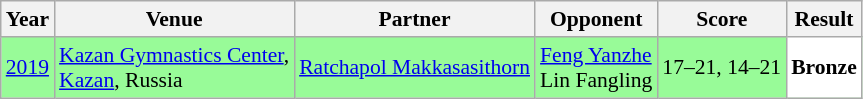<table class="sortable wikitable" style="font-size: 90%;">
<tr>
<th>Year</th>
<th>Venue</th>
<th>Partner</th>
<th>Opponent</th>
<th>Score</th>
<th>Result</th>
</tr>
<tr style="background:#98FB98">
<td align="center"><a href='#'>2019</a></td>
<td align="left"><a href='#'>Kazan Gymnastics Center</a>,<br><a href='#'>Kazan</a>, Russia</td>
<td align="left"> <a href='#'>Ratchapol Makkasasithorn</a></td>
<td align="left"> <a href='#'>Feng Yanzhe</a><br> Lin Fangling</td>
<td align="left">17–21, 14–21</td>
<td style="text-align:left; background:white"> <strong>Bronze</strong></td>
</tr>
</table>
